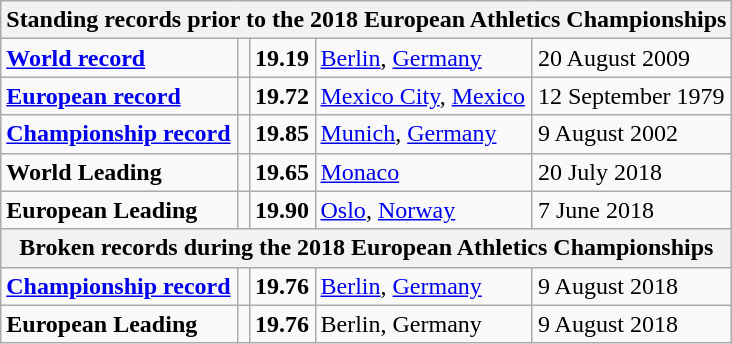<table class="wikitable">
<tr>
<th colspan="5">Standing records prior to the 2018 European Athletics Championships</th>
</tr>
<tr>
<td><strong><a href='#'>World record</a></strong></td>
<td></td>
<td><strong>19.19</strong></td>
<td><a href='#'>Berlin</a>, <a href='#'>Germany</a></td>
<td>20 August 2009</td>
</tr>
<tr>
<td><strong><a href='#'>European record</a></strong></td>
<td></td>
<td><strong>19.72</strong></td>
<td><a href='#'>Mexico City</a>, <a href='#'>Mexico</a></td>
<td>12 September 1979</td>
</tr>
<tr>
<td><strong><a href='#'>Championship record</a></strong></td>
<td></td>
<td><strong>19.85</strong></td>
<td><a href='#'>Munich</a>, <a href='#'>Germany</a></td>
<td>9 August 2002</td>
</tr>
<tr>
<td><strong>World Leading</strong></td>
<td></td>
<td><strong>19.65</strong></td>
<td><a href='#'>Monaco</a></td>
<td>20 July 2018</td>
</tr>
<tr>
<td><strong>European Leading</strong></td>
<td></td>
<td><strong>19.90</strong></td>
<td><a href='#'>Oslo</a>, <a href='#'>Norway</a></td>
<td>7 June 2018</td>
</tr>
<tr>
<th colspan="5">Broken records during the 2018 European Athletics Championships</th>
</tr>
<tr>
<td><strong><a href='#'>Championship record</a></strong></td>
<td></td>
<td><strong>19.76</strong></td>
<td><a href='#'>Berlin</a>, <a href='#'>Germany</a></td>
<td>9 August 2018</td>
</tr>
<tr>
<td><strong>European Leading</strong></td>
<td></td>
<td><strong>19.76</strong></td>
<td>Berlin, Germany</td>
<td>9 August 2018</td>
</tr>
</table>
